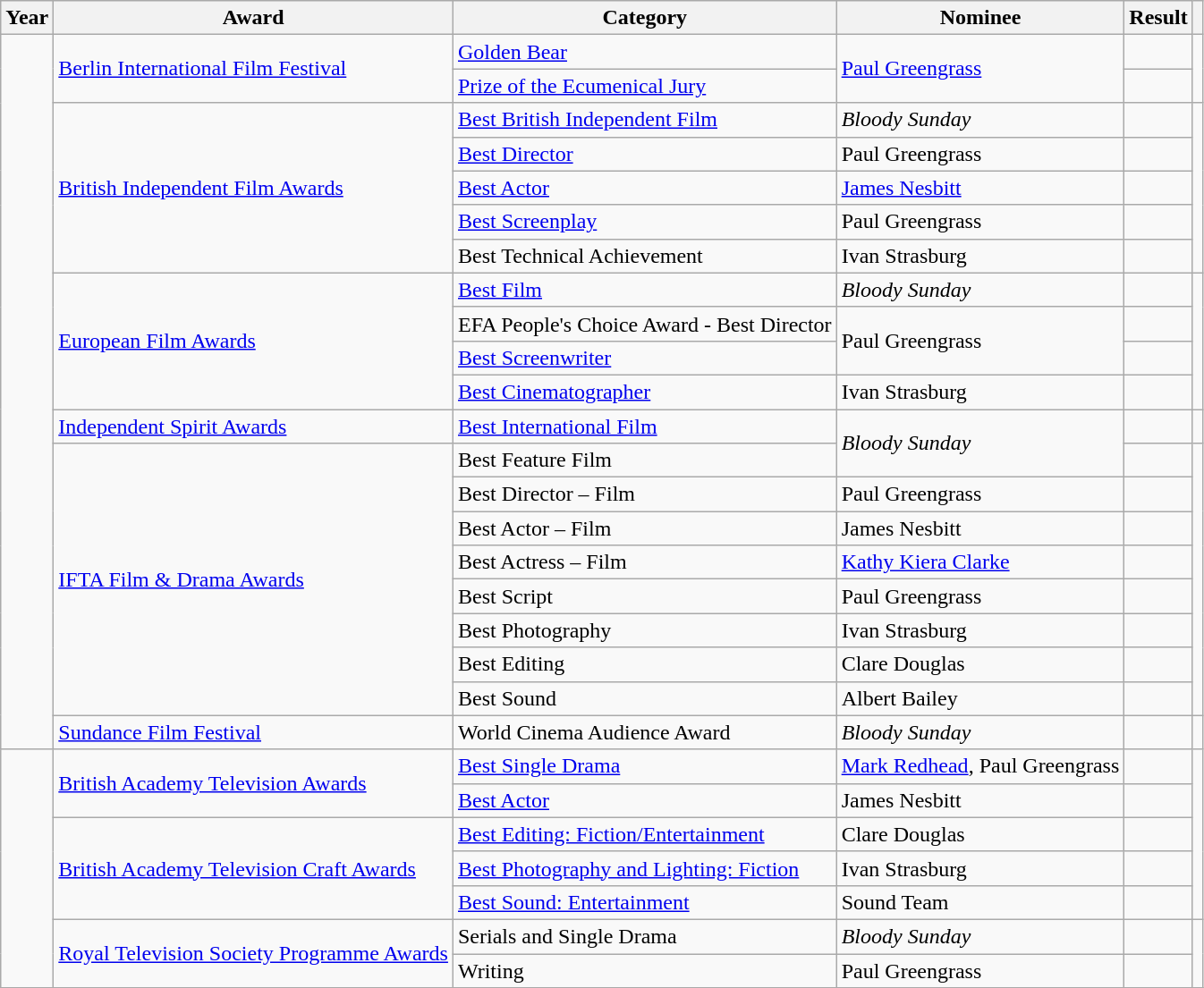<table class="wikitable plainrowheaders sortable">
<tr>
<th scope="col">Year</th>
<th scope="col">Award</th>
<th scope="col">Category</th>
<th scope="col">Nominee</th>
<th scope="col">Result</th>
<th scope="col" class="unsortable"></th>
</tr>
<tr>
<td rowspan="21"></td>
<td rowspan="2"><a href='#'>Berlin International Film Festival</a></td>
<td><a href='#'>Golden Bear</a></td>
<td rowspan="2"><a href='#'>Paul Greengrass</a></td>
<td></td>
<td rowspan="2"></td>
</tr>
<tr>
<td><a href='#'>Prize of the Ecumenical Jury</a></td>
<td></td>
</tr>
<tr>
<td rowspan="5"><a href='#'>British Independent Film Awards</a></td>
<td><a href='#'>Best British Independent Film</a></td>
<td><em>Bloody Sunday</em></td>
<td></td>
<td rowspan="5"></td>
</tr>
<tr>
<td><a href='#'>Best Director</a></td>
<td>Paul Greengrass</td>
<td></td>
</tr>
<tr>
<td><a href='#'>Best Actor</a></td>
<td><a href='#'>James Nesbitt</a></td>
<td></td>
</tr>
<tr>
<td><a href='#'>Best Screenplay</a></td>
<td>Paul Greengrass</td>
<td></td>
</tr>
<tr>
<td>Best Technical Achievement</td>
<td>Ivan Strasburg</td>
<td></td>
</tr>
<tr>
<td rowspan="4"><a href='#'>European Film Awards</a></td>
<td><a href='#'>Best Film</a></td>
<td><em>Bloody Sunday</em></td>
<td></td>
<td rowspan="4"></td>
</tr>
<tr>
<td>EFA People's Choice Award - Best Director</td>
<td rowspan="2">Paul Greengrass</td>
<td></td>
</tr>
<tr>
<td><a href='#'>Best Screenwriter</a></td>
<td></td>
</tr>
<tr>
<td><a href='#'>Best Cinematographer</a></td>
<td>Ivan Strasburg</td>
<td></td>
</tr>
<tr>
<td><a href='#'>Independent Spirit Awards</a></td>
<td><a href='#'>Best International Film</a></td>
<td rowspan="2"><em>Bloody Sunday</em></td>
<td></td>
<td></td>
</tr>
<tr>
<td rowspan="8"><a href='#'>IFTA Film & Drama Awards</a></td>
<td>Best Feature Film</td>
<td></td>
<td rowspan="8"></td>
</tr>
<tr>
<td>Best Director – Film</td>
<td>Paul Greengrass</td>
<td></td>
</tr>
<tr>
<td>Best Actor – Film</td>
<td>James Nesbitt</td>
<td></td>
</tr>
<tr>
<td>Best Actress – Film</td>
<td><a href='#'>Kathy Kiera Clarke</a></td>
<td></td>
</tr>
<tr>
<td>Best Script</td>
<td>Paul Greengrass</td>
<td></td>
</tr>
<tr>
<td>Best Photography</td>
<td>Ivan Strasburg</td>
<td></td>
</tr>
<tr>
<td>Best Editing</td>
<td>Clare Douglas</td>
<td></td>
</tr>
<tr>
<td>Best Sound</td>
<td>Albert Bailey</td>
<td></td>
</tr>
<tr>
<td><a href='#'>Sundance Film Festival</a></td>
<td>World Cinema Audience Award</td>
<td><em>Bloody Sunday</em></td>
<td></td>
<td></td>
</tr>
<tr>
<td rowspan="7"></td>
<td rowspan="2"><a href='#'>British Academy Television Awards</a></td>
<td><a href='#'>Best Single Drama</a></td>
<td><a href='#'>Mark Redhead</a>, Paul Greengrass</td>
<td></td>
<td rowspan="5"></td>
</tr>
<tr>
<td><a href='#'>Best Actor</a></td>
<td>James Nesbitt</td>
<td></td>
</tr>
<tr>
<td rowspan="3"><a href='#'>British Academy Television Craft Awards</a></td>
<td><a href='#'>Best Editing: Fiction/Entertainment</a></td>
<td>Clare Douglas</td>
<td></td>
</tr>
<tr>
<td><a href='#'>Best Photography and Lighting: Fiction</a></td>
<td>Ivan Strasburg</td>
<td></td>
</tr>
<tr>
<td><a href='#'>Best Sound: Entertainment</a></td>
<td>Sound Team</td>
<td></td>
</tr>
<tr>
<td rowspan="2"><a href='#'>Royal Television Society Programme Awards</a></td>
<td>Serials and Single Drama</td>
<td><em>Bloody Sunday</em></td>
<td></td>
<td rowspan="2"></td>
</tr>
<tr>
<td>Writing</td>
<td>Paul Greengrass</td>
<td></td>
</tr>
<tr>
</tr>
</table>
